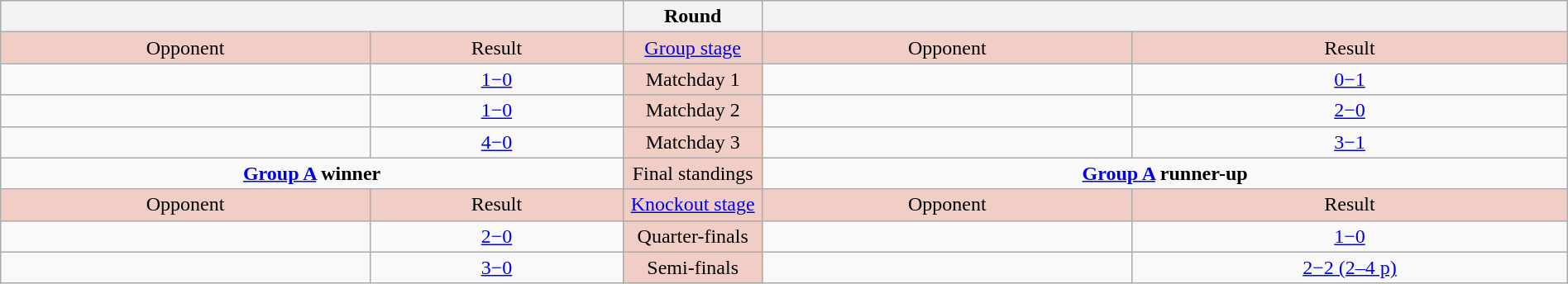<table class="wikitable" style="text-align: center; width: 100%">
<tr>
<th colspan=4></th>
<th width=105>Round</th>
<th colspan=4></th>
</tr>
<tr style="background:#f0cec6;">
<td>Opponent</td>
<td colspan="3" width="15">Result</td>
<td><a href='#'>Group stage</a></td>
<td>Opponent</td>
<td colspan="3" width="15">Result</td>
</tr>
<tr>
<td align="left"></td>
<td colspan="3"><a href='#'>1−0</a></td>
<td style="background:#f0cec6;">Matchday 1</td>
<td align="left"></td>
<td colspan="3"><a href='#'>0−1</a></td>
</tr>
<tr>
<td align="left"></td>
<td colspan="3"><a href='#'>1−0</a></td>
<td style="background:#f0cec6;">Matchday 2</td>
<td align="left"></td>
<td colspan="3"><a href='#'>2−0</a></td>
</tr>
<tr>
<td align="left"></td>
<td colspan="3"><a href='#'>4−0</a></td>
<td style="background:#f0cec6;">Matchday 3</td>
<td align="left"></td>
<td colspan="3"><a href='#'>3−1</a></td>
</tr>
<tr>
<td colspan="4" style="text-align:center; vertical-align:top;"><strong><a href='#'>Group A</a> winner</strong><br></td>
<td style="background:#f0cec6;">Final standings</td>
<td colspan="4" style="text-align:center; vertical-align:top;"><strong><a href='#'>Group A</a> runner-up</strong><br></td>
</tr>
<tr style="background:#f0cec6;">
<td>Opponent</td>
<td colspan="3" width="15">Result</td>
<td><a href='#'>Knockout stage</a></td>
<td>Opponent</td>
<td colspan="3" width="15">Result</td>
</tr>
<tr>
<td align="left"></td>
<td colspan="3"><a href='#'>2−0</a></td>
<td style="background:#f0cec6;">Quarter-finals</td>
<td align="left"></td>
<td colspan="3"><a href='#'>1−0</a></td>
</tr>
<tr>
<td align="left"></td>
<td colspan="3"><a href='#'>3−0</a></td>
<td style="background:#f0cec6;">Semi-finals</td>
<td align="left"></td>
<td colspan="3"><a href='#'>2−2 (2–4 p)</a></td>
</tr>
</table>
